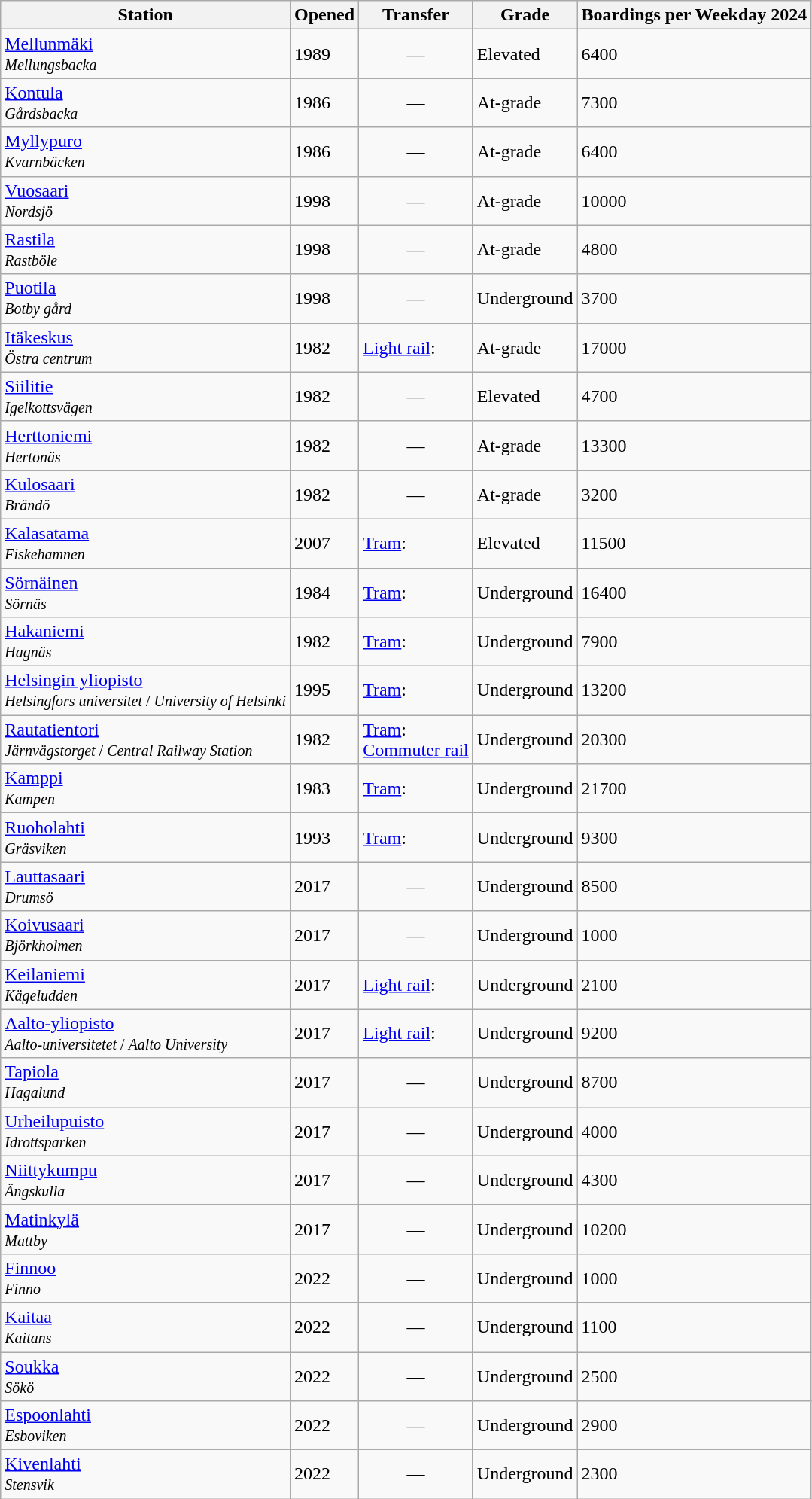<table class="wikitable sortable">
<tr>
<th>Station</th>
<th>Opened</th>
<th>Transfer</th>
<th>Grade</th>
<th>Boardings per Weekday 2024</th>
</tr>
<tr>
<td><a href='#'>Mellunmäki</a><br><small><em>Mellungsbacka</em></small></td>
<td>1989</td>
<td align="center">—</td>
<td>Elevated</td>
<td>6400</td>
</tr>
<tr>
<td><a href='#'>Kontula</a><br><small><em>Gårdsbacka</em></small></td>
<td>1986</td>
<td align="center">—</td>
<td>At-grade</td>
<td>7300</td>
</tr>
<tr>
<td><a href='#'>Myllypuro</a><br><small><em>Kvarnbäcken</em></small></td>
<td>1986</td>
<td align="center">—</td>
<td>At-grade</td>
<td>6400</td>
</tr>
<tr>
<td><a href='#'>Vuosaari</a><br><small><em>Nordsjö</em></small></td>
<td>1998</td>
<td align="center">—</td>
<td>At-grade</td>
<td>10000</td>
</tr>
<tr>
<td><a href='#'>Rastila</a><br><small><em>Rastböle</em></small></td>
<td>1998</td>
<td align="center">—</td>
<td>At-grade</td>
<td>4800</td>
</tr>
<tr>
<td><a href='#'>Puotila</a><br><small><em>Botby gård</em></small></td>
<td>1998</td>
<td align="center">—</td>
<td>Underground</td>
<td>3700</td>
</tr>
<tr>
<td><a href='#'>Itäkeskus</a><br><small><em>Östra centrum</em></small></td>
<td>1982</td>
<td><a href='#'>Light rail</a>: </td>
<td>At-grade</td>
<td>17000</td>
</tr>
<tr>
<td><a href='#'>Siilitie</a><br><small><em>Igelkottsvägen</em></small></td>
<td>1982</td>
<td align="center">—</td>
<td>Elevated</td>
<td>4700</td>
</tr>
<tr>
<td><a href='#'>Herttoniemi</a><br><small><em>Hertonäs</em></small></td>
<td>1982</td>
<td align="center">—</td>
<td>At-grade</td>
<td>13300</td>
</tr>
<tr>
<td><a href='#'>Kulosaari</a><br><small><em>Brändö</em></small></td>
<td>1982</td>
<td align="center">—</td>
<td>At-grade</td>
<td>3200</td>
</tr>
<tr>
<td><a href='#'>Kalasatama</a><br><small><em>Fiskehamnen</em></small></td>
<td>2007</td>
<td><a href='#'>Tram</a>: </td>
<td>Elevated</td>
<td>11500</td>
</tr>
<tr>
<td><a href='#'>Sörnäinen</a><br><small><em>Sörnäs</em></small></td>
<td>1984</td>
<td><a href='#'>Tram</a>:    </td>
<td>Underground</td>
<td>16400</td>
</tr>
<tr>
<td><a href='#'>Hakaniemi</a><br><small><em>Hagnäs</em></small></td>
<td>1982</td>
<td><a href='#'>Tram</a>:    </td>
<td>Underground</td>
<td>7900</td>
</tr>
<tr>
<td><a href='#'>Helsingin yliopisto</a><br><small><em>Helsingfors universitet</em> / <em>University of Helsinki</em></small></td>
<td>1995</td>
<td><a href='#'>Tram</a>:   </td>
<td>Underground</td>
<td>13200</td>
</tr>
<tr>
<td><a href='#'>Rautatientori</a><br><small><em>Järnvägstorget</em> / <em>Central Railway Station</em></small></td>
<td>1982</td>
<td><a href='#'>Tram</a>:          <br> <a href='#'>Commuter rail</a></td>
<td>Underground</td>
<td>20300</td>
</tr>
<tr>
<td><a href='#'>Kamppi</a><br><small><em>Kampen</em></small></td>
<td>1983</td>
<td><a href='#'>Tram</a>:  </td>
<td>Underground</td>
<td>21700</td>
</tr>
<tr>
<td><a href='#'>Ruoholahti</a><br><small><em>Gräsviken</em></small></td>
<td>1993</td>
<td><a href='#'>Tram</a>: </td>
<td>Underground</td>
<td>9300</td>
</tr>
<tr>
<td><a href='#'>Lauttasaari</a><br><small><em>Drumsö</em></small></td>
<td>2017</td>
<td align="center">—</td>
<td>Underground</td>
<td>8500</td>
</tr>
<tr>
<td><a href='#'>Koivusaari</a><br><small><em>Björkholmen</em></small></td>
<td>2017</td>
<td align="center">—</td>
<td>Underground</td>
<td>1000</td>
</tr>
<tr>
<td><a href='#'>Keilaniemi</a><br><small><em>Kägeludden</em></small></td>
<td>2017</td>
<td><a href='#'>Light rail</a>: </td>
<td>Underground</td>
<td>2100</td>
</tr>
<tr>
<td><a href='#'>Aalto-yliopisto</a><br><small><em>Aalto-universitetet</em> / <em>Aalto University</em></small></td>
<td>2017</td>
<td><a href='#'>Light rail</a>: </td>
<td>Underground</td>
<td>9200</td>
</tr>
<tr>
<td><a href='#'>Tapiola</a><br><small><em>Hagalund</em></small></td>
<td>2017</td>
<td align="center">—</td>
<td>Underground</td>
<td>8700</td>
</tr>
<tr>
<td><a href='#'>Urheilupuisto</a><br><small><em>Idrottsparken</em></small></td>
<td>2017</td>
<td align="center">—</td>
<td>Underground</td>
<td>4000</td>
</tr>
<tr>
<td><a href='#'>Niittykumpu</a><br><small><em>Ängskulla</em></small></td>
<td>2017</td>
<td align="center">—</td>
<td>Underground</td>
<td>4300</td>
</tr>
<tr>
<td><a href='#'>Matinkylä</a><br><small><em>Mattby</em></small></td>
<td>2017</td>
<td align="center">—</td>
<td>Underground</td>
<td>10200</td>
</tr>
<tr>
<td><a href='#'>Finnoo</a><br><small><em>Finno</em></small></td>
<td>2022</td>
<td align="center">—</td>
<td>Underground</td>
<td>1000</td>
</tr>
<tr>
<td><a href='#'>Kaitaa</a><br><small><em>Kaitans</em></small></td>
<td>2022</td>
<td align="center">—</td>
<td>Underground</td>
<td>1100</td>
</tr>
<tr>
<td><a href='#'>Soukka</a><br><small><em>Sökö</em></small></td>
<td>2022</td>
<td align="center">—</td>
<td>Underground</td>
<td>2500</td>
</tr>
<tr>
<td><a href='#'>Espoonlahti</a><br><small><em>Esboviken</em></small></td>
<td>2022</td>
<td align=center>—</td>
<td>Underground</td>
<td>2900</td>
</tr>
<tr>
<td><a href='#'>Kivenlahti</a><br><small><em>Stensvik</em></small></td>
<td>2022</td>
<td align=center>—</td>
<td>Underground</td>
<td>2300</td>
</tr>
</table>
